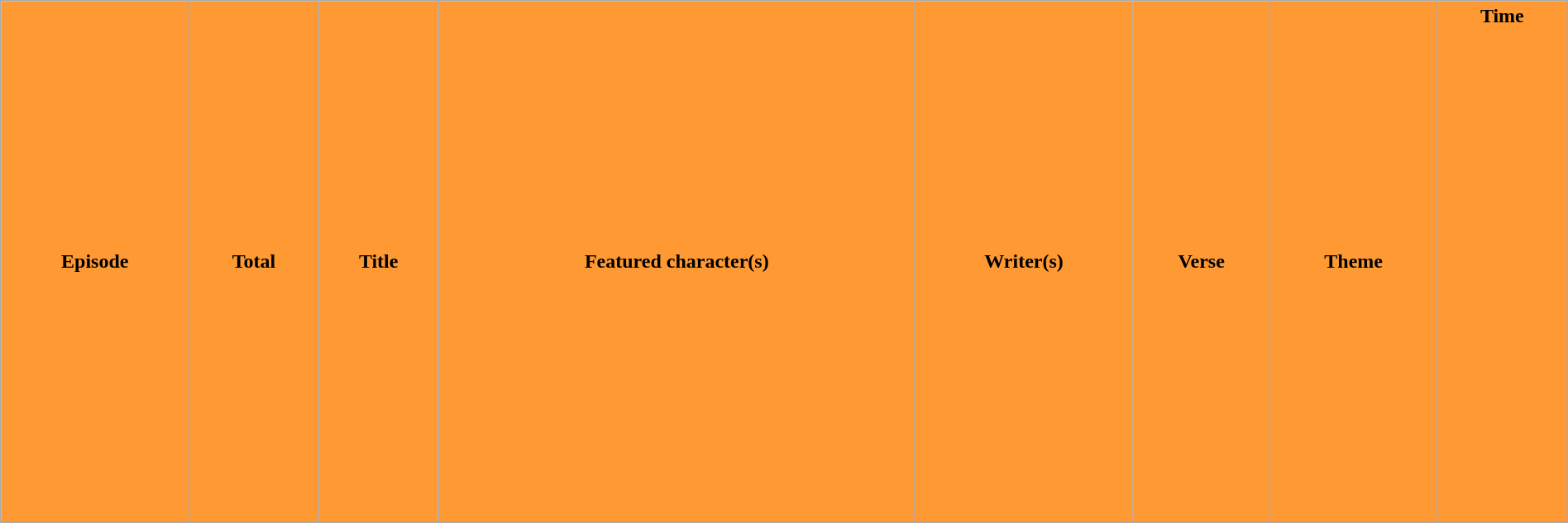<table class="wikitable plainrowheaders" style="width:100%; margin:auto; background:#FFFFFF;">
<tr>
<th style="background-color: #FF9933;">Episode</th>
<th style="background-color: #FF9933;">Total</th>
<th style="background-color: #FF9933;">Title</th>
<th style="background-color: #FF9933;">Featured character(s)</th>
<th style="background-color: #FF9933;">Writer(s)</th>
<th style="background-color: #FF9933;">Verse</th>
<th style="background-color: #FF9933;">Theme</th>
<th style="background-color: #FF9933;">Time<br><br><br><br><br><br><br><br><br><br><br><br><br><br><br><br><br><br><br><br><br><br><br></th>
</tr>
</table>
